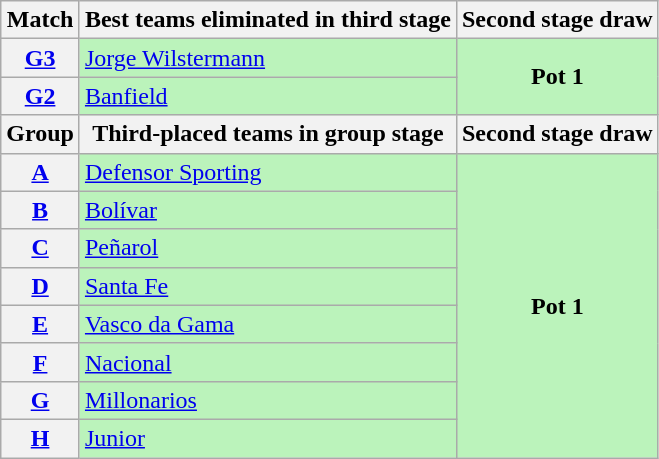<table class="wikitable">
<tr>
<th>Match</th>
<th>Best teams eliminated in third stage</th>
<th>Second stage draw</th>
</tr>
<tr>
<th><a href='#'>G3</a></th>
<td bgcolor=#BBF3BB> <a href='#'>Jorge Wilstermann</a></td>
<td bgcolor=#BBF3BB align=center rowspan=2><strong>Pot 1</strong></td>
</tr>
<tr>
<th><a href='#'>G2</a></th>
<td bgcolor=#BBF3BB> <a href='#'>Banfield</a></td>
</tr>
<tr>
<th>Group</th>
<th>Third-placed teams in group stage</th>
<th>Second stage draw</th>
</tr>
<tr>
<th><a href='#'>A</a></th>
<td bgcolor=#BBF3BB> <a href='#'>Defensor Sporting</a></td>
<td bgcolor=#BBF3BB align=center rowspan=8><strong>Pot 1</strong></td>
</tr>
<tr>
<th><a href='#'>B</a></th>
<td bgcolor=#BBF3BB> <a href='#'>Bolívar</a></td>
</tr>
<tr>
<th><a href='#'>C</a></th>
<td bgcolor=#BBF3BB> <a href='#'>Peñarol</a></td>
</tr>
<tr>
<th><a href='#'>D</a></th>
<td bgcolor=#BBF3BB> <a href='#'>Santa Fe</a></td>
</tr>
<tr>
<th><a href='#'>E</a></th>
<td bgcolor=#BBF3BB> <a href='#'>Vasco da Gama</a></td>
</tr>
<tr>
<th><a href='#'>F</a></th>
<td bgcolor=#BBF3BB> <a href='#'>Nacional</a></td>
</tr>
<tr>
<th><a href='#'>G</a></th>
<td bgcolor=#BBF3BB> <a href='#'>Millonarios</a></td>
</tr>
<tr>
<th><a href='#'>H</a></th>
<td bgcolor=#BBF3BB> <a href='#'>Junior</a></td>
</tr>
</table>
